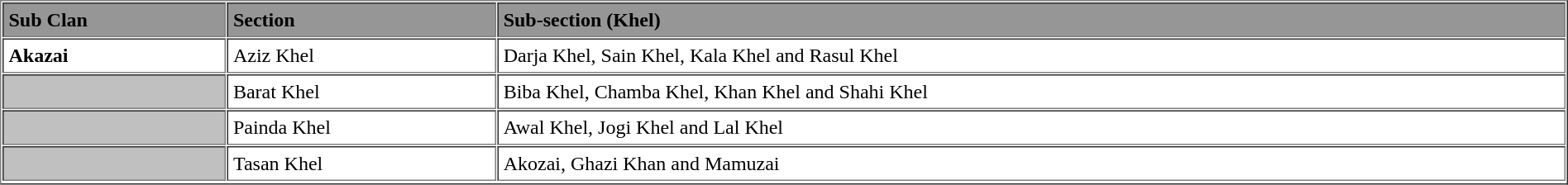<table border="1" cellspacing="1" cellpadding="4" width="100%">
<tr>
<td bgcolor = "#969696"><strong>Sub Clan</strong></td>
<td bgcolor = "#969696"><strong>Section</strong></td>
<td bgcolor = "#969696"><strong>Sub-section  (Khel)</strong></td>
</tr>
<tr>
<td><strong>Akazai</strong></td>
<td>Aziz Khel</td>
<td>Darja Khel, Sain Khel, Kala Khel and Rasul Khel</td>
</tr>
<tr>
<td bgcolor = "#C0C0C0"> </td>
<td>Barat Khel</td>
<td>Biba Khel, Chamba Khel, Khan Khel and Shahi Khel</td>
</tr>
<tr>
<td bgcolor = "#C0C0C0"> </td>
<td>Painda Khel</td>
<td>Awal Khel, Jogi Khel and Lal Khel</td>
</tr>
<tr>
<td bgcolor = "#C0C0C0"> </td>
<td>Tasan Khel</td>
<td>Akozai, Ghazi Khan and Mamuzai</td>
</tr>
<tr>
</tr>
</table>
